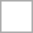<table cellpadding="10" cellspacing="0" style="border:solid 1px #aaa">
<tr>
<td></td>
</tr>
</table>
